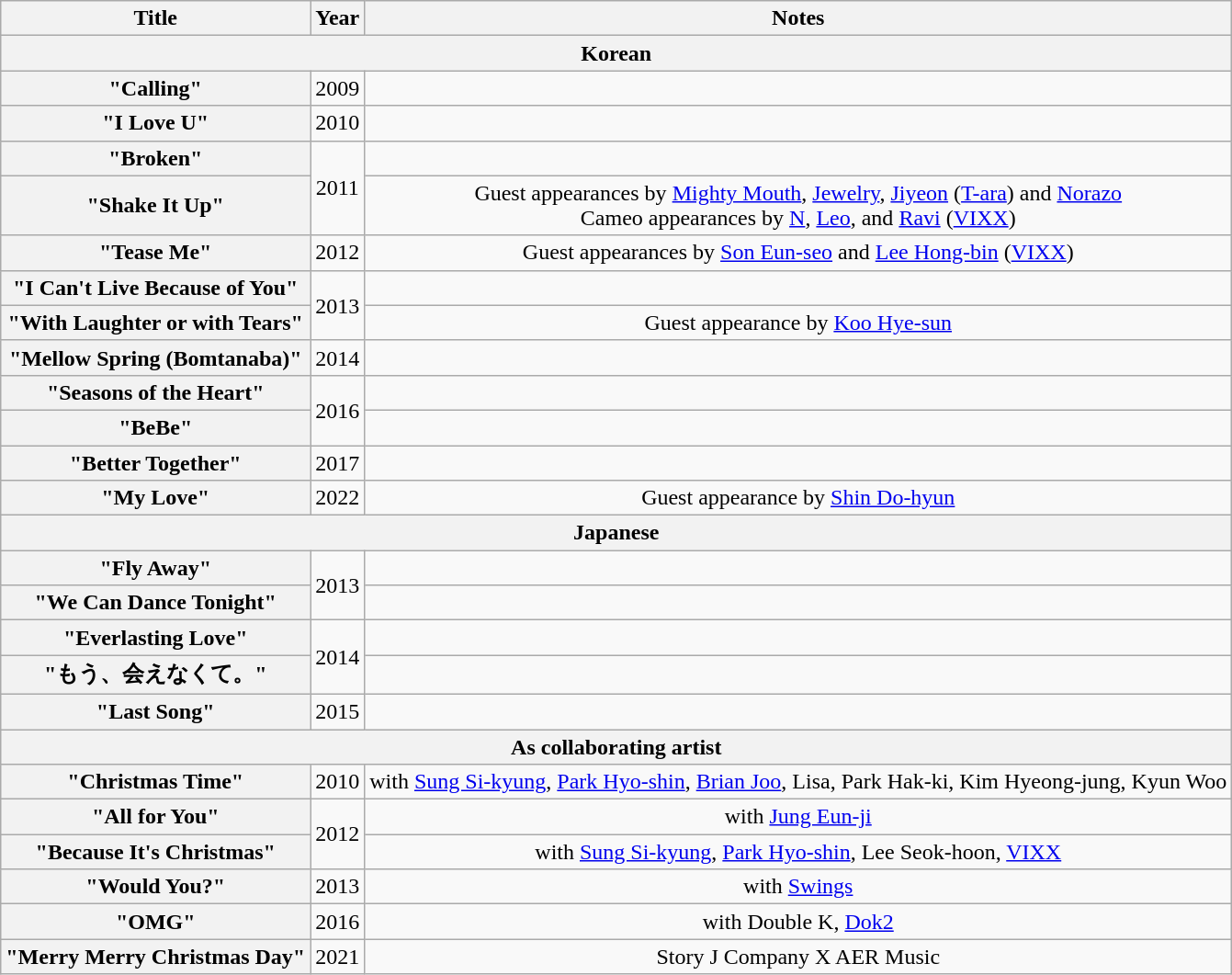<table class="wikitable plainrowheaders" style="text-align:center">
<tr>
<th scope="col">Title</th>
<th scope="col">Year</th>
<th scope="col">Notes</th>
</tr>
<tr>
<th colspan="4">Korean</th>
</tr>
<tr>
<th scope="row">"Calling"</th>
<td>2009</td>
<td></td>
</tr>
<tr>
<th scope="row">"I Love U"</th>
<td>2010</td>
<td></td>
</tr>
<tr>
<th scope="row">"Broken"</th>
<td rowspan="2">2011</td>
<td></td>
</tr>
<tr>
<th scope="row">"Shake It Up"</th>
<td>Guest appearances by <a href='#'>Mighty Mouth</a>, <a href='#'>Jewelry</a>, <a href='#'>Jiyeon</a> (<a href='#'>T-ara</a>) and <a href='#'>Norazo</a><br>Cameo appearances by <a href='#'>N</a>, <a href='#'>Leo</a>, and <a href='#'>Ravi</a> (<a href='#'>VIXX</a>)</td>
</tr>
<tr>
<th scope="row">"Tease Me"</th>
<td>2012</td>
<td>Guest appearances by <a href='#'>Son Eun-seo</a> and <a href='#'>Lee Hong-bin</a> (<a href='#'>VIXX</a>)</td>
</tr>
<tr>
<th scope="row">"I Can't Live Because of You" </th>
<td rowspan="2">2013</td>
<td></td>
</tr>
<tr>
<th scope="row">"With Laughter or with Tears"</th>
<td>Guest appearance by <a href='#'>Koo Hye-sun</a></td>
</tr>
<tr>
<th scope="row">"Mellow Spring (Bomtanaba)"</th>
<td>2014</td>
<td></td>
</tr>
<tr>
<th scope="row">"Seasons of the Heart"</th>
<td rowspan="2">2016</td>
<td></td>
</tr>
<tr>
<th scope="row">"BeBe"</th>
<td></td>
</tr>
<tr>
<th scope="row">"Better Together"</th>
<td>2017</td>
<td></td>
</tr>
<tr>
<th scope="row">"My Love" </th>
<td>2022</td>
<td>Guest appearance by <a href='#'>Shin Do-hyun</a></td>
</tr>
<tr>
<th colspan="4">Japanese</th>
</tr>
<tr>
<th scope="row">"Fly Away"</th>
<td rowspan="2">2013</td>
<td></td>
</tr>
<tr>
<th scope="row">"We Can Dance Tonight"</th>
<td></td>
</tr>
<tr>
<th scope="row">"Everlasting Love"</th>
<td rowspan="2">2014</td>
<td></td>
</tr>
<tr>
<th scope="row">"もう、会えなくて。"</th>
<td></td>
</tr>
<tr>
<th scope="row">"Last Song"</th>
<td>2015</td>
<td></td>
</tr>
<tr>
<th colspan="4">As collaborating artist</th>
</tr>
<tr>
<th scope="row">"Christmas Time"</th>
<td>2010</td>
<td>with <a href='#'>Sung Si-kyung</a>, <a href='#'>Park Hyo-shin</a>, <a href='#'>Brian Joo</a>, Lisa, Park Hak-ki, Kim Hyeong-jung, Kyun Woo</td>
</tr>
<tr>
<th scope="row">"All for You"</th>
<td rowspan="2">2012</td>
<td>with <a href='#'>Jung Eun-ji</a></td>
</tr>
<tr>
<th scope="row">"Because It's Christmas"</th>
<td>with <a href='#'>Sung Si-kyung</a>, <a href='#'>Park Hyo-shin</a>, Lee Seok-hoon, <a href='#'>VIXX</a></td>
</tr>
<tr>
<th scope="row">"Would You?"</th>
<td>2013</td>
<td>with <a href='#'>Swings</a></td>
</tr>
<tr>
<th scope="row">"OMG"</th>
<td>2016</td>
<td>with Double K, <a href='#'>Dok2</a></td>
</tr>
<tr>
<th scope="row">"Merry Merry Christmas Day"</th>
<td>2021</td>
<td>Story J Company X AER Music</td>
</tr>
</table>
